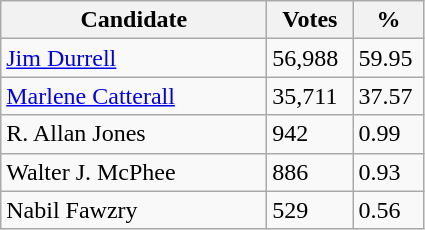<table class="wikitable">
<tr>
<th style="width: 170px">Candidate</th>
<th style="width: 50px">Votes</th>
<th style="width: 40px">%</th>
</tr>
<tr>
<td><a href='#'>Jim Durrell</a></td>
<td>56,988</td>
<td>59.95</td>
</tr>
<tr>
<td><a href='#'>Marlene Catterall</a></td>
<td>35,711</td>
<td>37.57</td>
</tr>
<tr>
<td>R. Allan Jones</td>
<td>942</td>
<td>0.99</td>
</tr>
<tr>
<td>Walter J. McPhee</td>
<td>886</td>
<td>0.93</td>
</tr>
<tr>
<td>Nabil Fawzry</td>
<td>529</td>
<td>0.56</td>
</tr>
</table>
